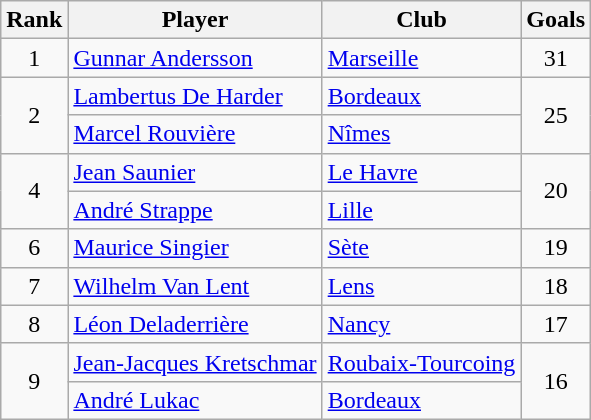<table class="wikitable" style="text-align:center">
<tr>
<th>Rank</th>
<th>Player</th>
<th>Club</th>
<th>Goals</th>
</tr>
<tr>
<td>1</td>
<td align="left"> <a href='#'>Gunnar Andersson</a></td>
<td align="left"><a href='#'>Marseille</a></td>
<td>31</td>
</tr>
<tr>
<td rowspan="2">2</td>
<td align="left"> <a href='#'>Lambertus De Harder</a></td>
<td align="left"><a href='#'>Bordeaux</a></td>
<td rowspan="2">25</td>
</tr>
<tr>
<td align="left"> <a href='#'>Marcel Rouvière</a></td>
<td align="left"><a href='#'>Nîmes</a></td>
</tr>
<tr>
<td rowspan="2">4</td>
<td align="left"> <a href='#'>Jean Saunier</a></td>
<td align="left"><a href='#'>Le Havre</a></td>
<td rowspan="2">20</td>
</tr>
<tr>
<td align="left"> <a href='#'>André Strappe</a></td>
<td align="left"><a href='#'>Lille</a></td>
</tr>
<tr>
<td>6</td>
<td align="left"> <a href='#'>Maurice Singier</a></td>
<td align="left"><a href='#'>Sète</a></td>
<td>19</td>
</tr>
<tr>
<td>7</td>
<td align="left"> <a href='#'>Wilhelm Van Lent</a></td>
<td align="left"><a href='#'>Lens</a></td>
<td>18</td>
</tr>
<tr>
<td>8</td>
<td align="left"> <a href='#'>Léon Deladerrière</a></td>
<td align="left"><a href='#'>Nancy</a></td>
<td>17</td>
</tr>
<tr>
<td rowspan="2">9</td>
<td align="left"> <a href='#'>Jean-Jacques Kretschmar</a></td>
<td align="left"><a href='#'>Roubaix-Tourcoing</a></td>
<td rowspan="2">16</td>
</tr>
<tr>
<td align="left"> <a href='#'>André Lukac</a></td>
<td align="left"><a href='#'>Bordeaux</a></td>
</tr>
</table>
